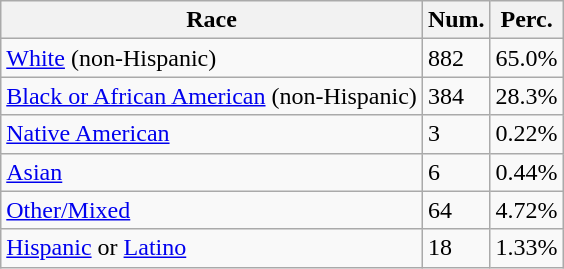<table class="wikitable">
<tr>
<th>Race</th>
<th>Num.</th>
<th>Perc.</th>
</tr>
<tr>
<td><a href='#'>White</a> (non-Hispanic)</td>
<td>882</td>
<td>65.0%</td>
</tr>
<tr>
<td><a href='#'>Black or African American</a> (non-Hispanic)</td>
<td>384</td>
<td>28.3%</td>
</tr>
<tr>
<td><a href='#'>Native American</a></td>
<td>3</td>
<td>0.22%</td>
</tr>
<tr>
<td><a href='#'>Asian</a></td>
<td>6</td>
<td>0.44%</td>
</tr>
<tr>
<td><a href='#'>Other/Mixed</a></td>
<td>64</td>
<td>4.72%</td>
</tr>
<tr>
<td><a href='#'>Hispanic</a> or <a href='#'>Latino</a></td>
<td>18</td>
<td>1.33%</td>
</tr>
</table>
